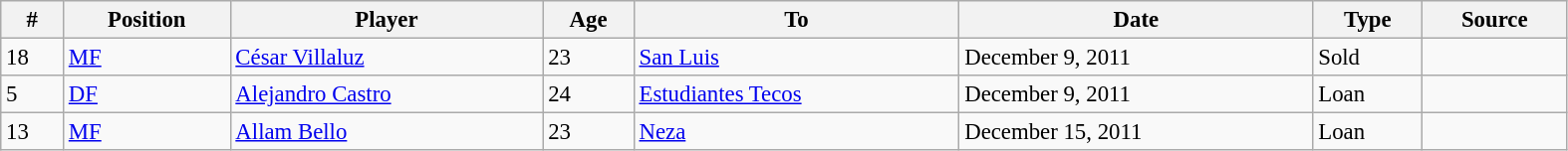<table class="wikitable sortable" style="width:83%; text-align:center; font-size:95%; text-align:left;">
<tr>
<th><strong>#</strong></th>
<th><strong>Position</strong></th>
<th><strong>Player</strong></th>
<th><strong>Age</strong></th>
<th><strong>To</strong></th>
<th><strong>Date</strong></th>
<th><strong>Type</strong></th>
<th><strong>Source</strong></th>
</tr>
<tr>
<td>18</td>
<td><a href='#'>MF</a></td>
<td> <a href='#'>César Villaluz</a></td>
<td>23</td>
<td> <a href='#'>San Luis</a></td>
<td>December 9, 2011</td>
<td>Sold</td>
<td></td>
</tr>
<tr>
<td>5</td>
<td><a href='#'>DF</a></td>
<td> <a href='#'>Alejandro Castro</a></td>
<td>24</td>
<td> <a href='#'>Estudiantes Tecos</a></td>
<td>December 9, 2011</td>
<td>Loan</td>
<td></td>
</tr>
<tr>
<td>13</td>
<td><a href='#'>MF</a></td>
<td> <a href='#'>Allam Bello</a></td>
<td>23</td>
<td> <a href='#'>Neza</a></td>
<td>December 15, 2011</td>
<td>Loan</td>
<td></td>
</tr>
</table>
